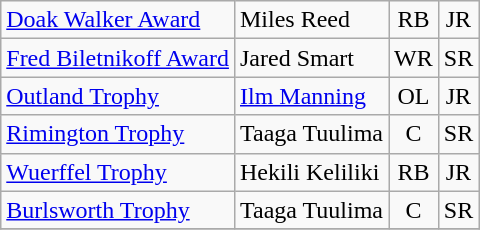<table class="wikitable">
<tr>
<td><a href='#'>Doak Walker Award</a></td>
<td>Miles Reed</td>
<td align=center>RB</td>
<td align=center>JR</td>
</tr>
<tr>
<td><a href='#'>Fred Biletnikoff Award</a></td>
<td>Jared Smart</td>
<td align=center>WR</td>
<td align=center>SR</td>
</tr>
<tr>
<td><a href='#'>Outland Trophy</a></td>
<td><a href='#'>Ilm Manning</a></td>
<td align=center>OL</td>
<td align=center>JR</td>
</tr>
<tr>
<td><a href='#'>Rimington Trophy</a></td>
<td>Taaga Tuulima</td>
<td align=center>C</td>
<td align=center>SR</td>
</tr>
<tr>
<td><a href='#'>Wuerffel Trophy</a></td>
<td>Hekili Keliliki</td>
<td align=center>RB</td>
<td align=center>JR</td>
</tr>
<tr>
<td><a href='#'>Burlsworth Trophy</a></td>
<td>Taaga Tuulima</td>
<td align=center>C</td>
<td align=center>SR</td>
</tr>
<tr>
</tr>
</table>
